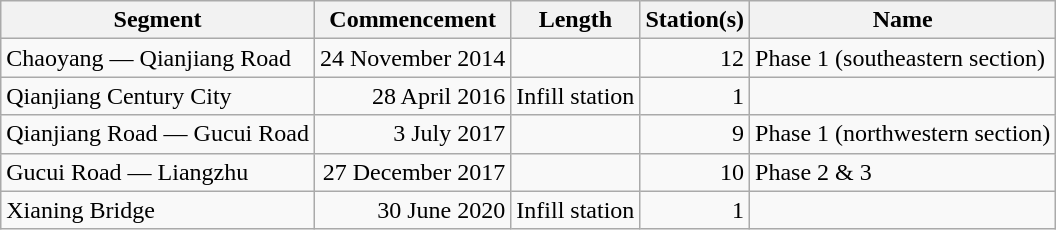<table class="wikitable" style="border-collapse: collapse; text-align: right;">
<tr>
<th>Segment</th>
<th>Commencement</th>
<th>Length</th>
<th>Station(s)</th>
<th>Name</th>
</tr>
<tr>
<td style="text-align: left;">Chaoyang — Qianjiang Road</td>
<td>24 November 2014</td>
<td></td>
<td>12</td>
<td style="text-align: left;">Phase 1 (southeastern section)</td>
</tr>
<tr>
<td style="text-align: left;">Qianjiang Century City</td>
<td>28 April 2016</td>
<td>Infill station</td>
<td>1</td>
<td style="text-align: left;"></td>
</tr>
<tr>
<td style="text-align: left;">Qianjiang Road — Gucui Road</td>
<td>3 July 2017</td>
<td></td>
<td>9</td>
<td style="text-align: left;">Phase 1 (northwestern section)</td>
</tr>
<tr>
<td style="text-align: left;">Gucui Road — Liangzhu</td>
<td>27 December 2017</td>
<td></td>
<td>10</td>
<td style="text-align: left;">Phase 2 & 3</td>
</tr>
<tr>
<td style="text-align: left;">Xianing Bridge</td>
<td>30 June 2020</td>
<td>Infill station</td>
<td>1</td>
<td style="text-align: left;"></td>
</tr>
</table>
